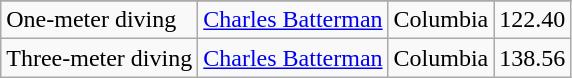<table class="wikitable sortable" style="text-align:left">
<tr>
</tr>
<tr>
<td>One-meter diving</td>
<td><a href='#'>Charles Batterman</a></td>
<td>Columbia</td>
<td>122.40</td>
</tr>
<tr>
<td>Three-meter diving</td>
<td><a href='#'>Charles Batterman</a></td>
<td>Columbia</td>
<td>138.56</td>
</tr>
</table>
